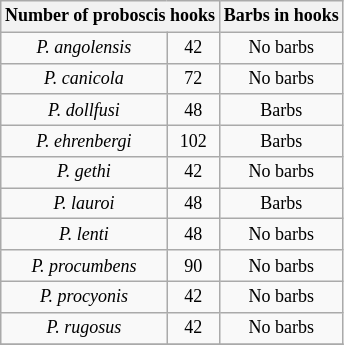<table class="wikitable floatright" style="text-align: center; font-size: 75%;">
<tr>
<th colspan="2">Number of proboscis hooks</th>
<th>Barbs in hooks</th>
</tr>
<tr>
<td><em>P. angolensis</em></td>
<td>42</td>
<td>No barbs</td>
</tr>
<tr>
<td><em>P. canicola</em></td>
<td>72</td>
<td>No barbs</td>
</tr>
<tr>
<td><em>P. dollfusi</em></td>
<td>48</td>
<td>Barbs</td>
</tr>
<tr>
<td><em>P. ehrenbergi</em></td>
<td>102</td>
<td>Barbs</td>
</tr>
<tr>
<td><em>P. gethi</em></td>
<td>42</td>
<td>No barbs</td>
</tr>
<tr>
<td><em>P. lauroi</em></td>
<td>48</td>
<td>Barbs</td>
</tr>
<tr>
<td><em>P. lenti</em></td>
<td>48</td>
<td>No barbs</td>
</tr>
<tr>
<td><em>P. procumbens</em></td>
<td>90</td>
<td>No barbs</td>
</tr>
<tr>
<td><em>P. procyonis</em></td>
<td>42</td>
<td>No barbs</td>
</tr>
<tr>
<td><em>P. rugosus</em></td>
<td>42</td>
<td>No barbs</td>
</tr>
<tr>
</tr>
</table>
